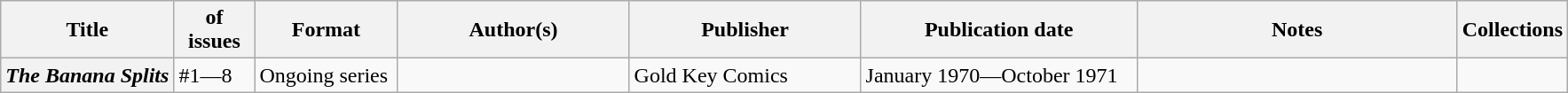<table class="wikitable">
<tr>
<th>Title</th>
<th style="width:40pt"> of issues</th>
<th style="width:75pt">Format</th>
<th style="width:125pt">Author(s)</th>
<th style="width:125pt">Publisher</th>
<th style="width:150pt">Publication date</th>
<th style="width:175pt">Notes</th>
<th>Collections</th>
</tr>
<tr>
<th><em>The Banana Splits</em></th>
<td>#1—8</td>
<td>Ongoing series</td>
<td></td>
<td>Gold Key Comics</td>
<td>January 1970—October 1971</td>
<td></td>
<td></td>
</tr>
</table>
